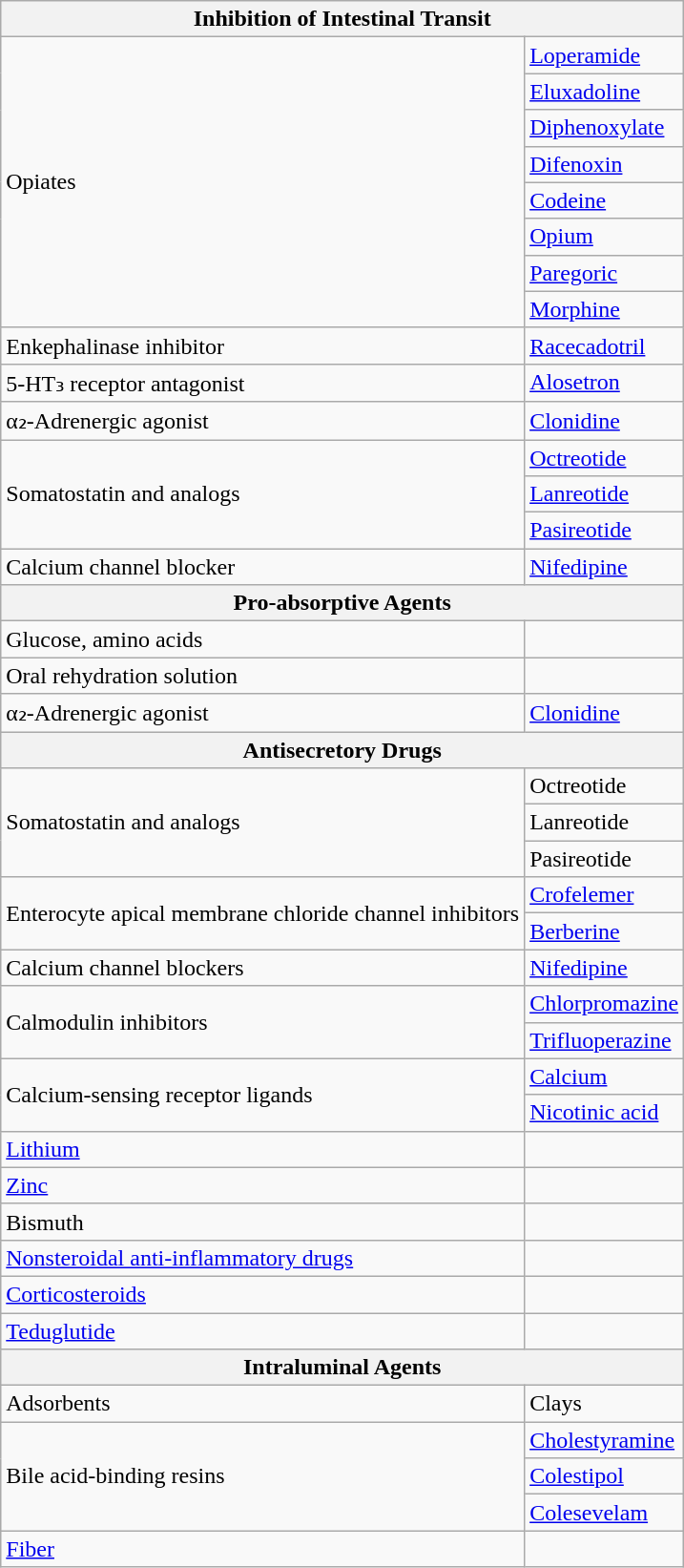<table class="wikitable">
<tr>
<th colspan="2">Inhibition of Intestinal Transit</th>
</tr>
<tr>
<td rowspan="8">Opiates</td>
<td><a href='#'>Loperamide</a></td>
</tr>
<tr>
<td><a href='#'>Eluxadoline</a></td>
</tr>
<tr>
<td><a href='#'>Diphenoxylate</a></td>
</tr>
<tr>
<td><a href='#'>Difenoxin</a></td>
</tr>
<tr>
<td><a href='#'>Codeine</a></td>
</tr>
<tr>
<td><a href='#'>Opium</a></td>
</tr>
<tr>
<td><a href='#'>Paregoric</a></td>
</tr>
<tr>
<td><a href='#'>Morphine</a></td>
</tr>
<tr>
<td>Enkephalinase inhibitor</td>
<td><a href='#'>Racecadotril</a></td>
</tr>
<tr>
<td>5-HT₃ receptor antagonist</td>
<td><a href='#'>Alosetron</a></td>
</tr>
<tr>
<td>α₂-Adrenergic agonist</td>
<td><a href='#'>Clonidine</a></td>
</tr>
<tr>
<td rowspan="3">Somatostatin and analogs</td>
<td><a href='#'>Octreotide</a></td>
</tr>
<tr>
<td><a href='#'>Lanreotide</a></td>
</tr>
<tr>
<td><a href='#'>Pasireotide</a></td>
</tr>
<tr>
<td>Calcium channel blocker</td>
<td><a href='#'>Nifedipine</a></td>
</tr>
<tr>
<th colspan="2">Pro-absorptive Agents</th>
</tr>
<tr>
<td>Glucose, amino acids</td>
<td></td>
</tr>
<tr>
<td>Oral rehydration solution</td>
<td></td>
</tr>
<tr>
<td>α₂-Adrenergic agonist</td>
<td><a href='#'>Clonidine</a></td>
</tr>
<tr>
<th colspan="2">Antisecretory Drugs</th>
</tr>
<tr>
<td rowspan="3">Somatostatin and analogs</td>
<td>Octreotide</td>
</tr>
<tr>
<td>Lanreotide</td>
</tr>
<tr>
<td>Pasireotide</td>
</tr>
<tr>
<td rowspan="2">Enterocyte apical membrane chloride channel inhibitors</td>
<td><a href='#'>Crofelemer</a></td>
</tr>
<tr>
<td><a href='#'>Berberine</a></td>
</tr>
<tr>
<td>Calcium channel blockers</td>
<td><a href='#'>Nifedipine</a></td>
</tr>
<tr>
<td rowspan="2">Calmodulin inhibitors</td>
<td><a href='#'>Chlorpromazine</a></td>
</tr>
<tr>
<td><a href='#'>Trifluoperazine</a></td>
</tr>
<tr>
<td rowspan="2">Calcium-sensing receptor ligands</td>
<td><a href='#'>Calcium</a></td>
</tr>
<tr>
<td><a href='#'>Nicotinic acid</a></td>
</tr>
<tr>
<td><a href='#'>Lithium</a></td>
<td></td>
</tr>
<tr>
<td><a href='#'>Zinc</a></td>
<td></td>
</tr>
<tr>
<td>Bismuth</td>
<td></td>
</tr>
<tr>
<td><a href='#'>Nonsteroidal anti-inflammatory drugs</a></td>
<td></td>
</tr>
<tr>
<td><a href='#'>Corticosteroids</a></td>
<td></td>
</tr>
<tr>
<td><a href='#'>Teduglutide</a></td>
<td></td>
</tr>
<tr>
<th colspan="2">Intraluminal Agents</th>
</tr>
<tr>
<td rowspan="1">Adsorbents</td>
<td>Clays</td>
</tr>
<tr>
<td rowspan="3">Bile acid-binding resins</td>
<td><a href='#'>Cholestyramine</a></td>
</tr>
<tr>
<td><a href='#'>Colestipol</a></td>
</tr>
<tr>
<td><a href='#'>Colesevelam</a></td>
</tr>
<tr>
<td><a href='#'>Fiber</a></td>
<td></td>
</tr>
</table>
